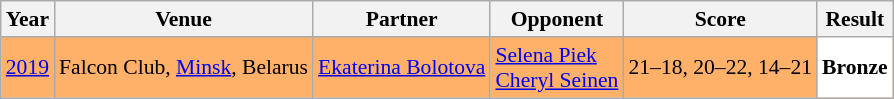<table class="sortable wikitable" style="font-size: 90%;">
<tr>
<th>Year</th>
<th>Venue</th>
<th>Partner</th>
<th>Opponent</th>
<th>Score</th>
<th>Result</th>
</tr>
<tr style="background:#FFB069">
<td align="center"><a href='#'>2019</a></td>
<td align="left">Falcon Club, <a href='#'>Minsk</a>, Belarus</td>
<td align="left"> <a href='#'>Ekaterina Bolotova</a></td>
<td align="left"> <a href='#'>Selena Piek</a><br> <a href='#'>Cheryl Seinen</a></td>
<td align="left">21–18, 20–22, 14–21</td>
<td style="text-align:left; background:white"> <strong>Bronze</strong></td>
</tr>
</table>
